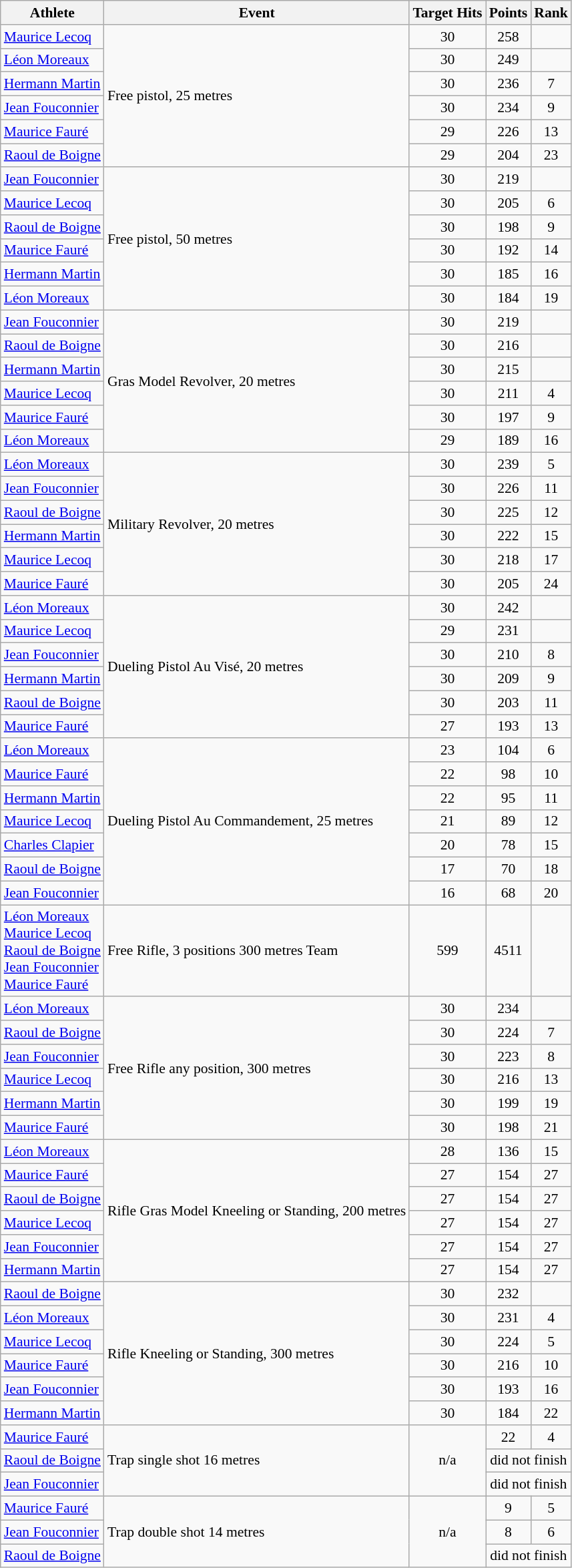<table class=wikitable style="font-size:90%">
<tr>
<th>Athlete</th>
<th>Event</th>
<th>Target Hits</th>
<th>Points</th>
<th>Rank</th>
</tr>
<tr>
<td><a href='#'>Maurice Lecoq</a></td>
<td rowspan=6>Free pistol, 25 metres</td>
<td align="center">30</td>
<td align="center">258</td>
<td align="center"></td>
</tr>
<tr>
<td><a href='#'>Léon Moreaux</a></td>
<td align="center">30</td>
<td align="center">249</td>
<td align="center"></td>
</tr>
<tr>
<td><a href='#'>Hermann Martin</a></td>
<td align="center">30</td>
<td align="center">236</td>
<td align="center">7</td>
</tr>
<tr>
<td><a href='#'>Jean Fouconnier</a></td>
<td align="center">30</td>
<td align="center">234</td>
<td align="center">9</td>
</tr>
<tr>
<td><a href='#'>Maurice Fauré</a></td>
<td align="center">29</td>
<td align="center">226</td>
<td align="center">13</td>
</tr>
<tr>
<td><a href='#'>Raoul de Boigne</a></td>
<td align="center">29</td>
<td align="center">204</td>
<td align="center">23</td>
</tr>
<tr>
<td><a href='#'>Jean Fouconnier</a></td>
<td rowspan=6>Free pistol, 50 metres</td>
<td align="center">30</td>
<td align="center">219</td>
<td align="center"></td>
</tr>
<tr>
<td><a href='#'>Maurice Lecoq</a></td>
<td align="center">30</td>
<td align="center">205</td>
<td align="center">6</td>
</tr>
<tr>
<td><a href='#'>Raoul de Boigne</a></td>
<td align="center">30</td>
<td align="center">198</td>
<td align="center">9</td>
</tr>
<tr>
<td><a href='#'>Maurice Fauré</a></td>
<td align="center">30</td>
<td align="center">192</td>
<td align="center">14</td>
</tr>
<tr>
<td><a href='#'>Hermann Martin</a></td>
<td align="center">30</td>
<td align="center">185</td>
<td align="center">16</td>
</tr>
<tr>
<td><a href='#'>Léon Moreaux</a></td>
<td align="center">30</td>
<td align="center">184</td>
<td align="center">19</td>
</tr>
<tr>
<td><a href='#'>Jean Fouconnier</a></td>
<td rowspan=6>Gras Model Revolver, 20 metres</td>
<td align="center">30</td>
<td align="center">219</td>
<td align="center"></td>
</tr>
<tr>
<td><a href='#'>Raoul de Boigne</a></td>
<td align="center">30</td>
<td align="center">216</td>
<td align="center"></td>
</tr>
<tr>
<td><a href='#'>Hermann Martin</a></td>
<td align="center">30</td>
<td align="center">215</td>
<td align="center"></td>
</tr>
<tr>
<td><a href='#'>Maurice Lecoq</a></td>
<td align="center">30</td>
<td align="center">211</td>
<td align="center">4</td>
</tr>
<tr>
<td><a href='#'>Maurice Fauré</a></td>
<td align="center">30</td>
<td align="center">197</td>
<td align="center">9</td>
</tr>
<tr>
<td><a href='#'>Léon Moreaux</a></td>
<td align="center">29</td>
<td align="center">189</td>
<td align="center">16</td>
</tr>
<tr>
<td><a href='#'>Léon Moreaux</a></td>
<td rowspan=6>Military Revolver, 20 metres</td>
<td align="center">30</td>
<td align="center">239</td>
<td align="center">5</td>
</tr>
<tr>
<td><a href='#'>Jean Fouconnier</a></td>
<td align="center">30</td>
<td align="center">226</td>
<td align="center">11</td>
</tr>
<tr>
<td><a href='#'>Raoul de Boigne</a></td>
<td align="center">30</td>
<td align="center">225</td>
<td align="center">12</td>
</tr>
<tr>
<td><a href='#'>Hermann Martin</a></td>
<td align="center">30</td>
<td align="center">222</td>
<td align="center">15</td>
</tr>
<tr>
<td><a href='#'>Maurice Lecoq</a></td>
<td align="center">30</td>
<td align="center">218</td>
<td align="center">17</td>
</tr>
<tr>
<td><a href='#'>Maurice Fauré</a></td>
<td align="center">30</td>
<td align="center">205</td>
<td align="center">24</td>
</tr>
<tr>
<td><a href='#'>Léon Moreaux</a></td>
<td rowspan=6>Dueling Pistol Au Visé, 20 metres</td>
<td align="center">30</td>
<td align="center">242</td>
<td align="center"></td>
</tr>
<tr>
<td><a href='#'>Maurice Lecoq</a></td>
<td align="center">29</td>
<td align="center">231</td>
<td align="center"></td>
</tr>
<tr>
<td><a href='#'>Jean Fouconnier</a></td>
<td align="center">30</td>
<td align="center">210</td>
<td align="center">8</td>
</tr>
<tr>
<td><a href='#'>Hermann Martin</a></td>
<td align="center">30</td>
<td align="center">209</td>
<td align="center">9</td>
</tr>
<tr>
<td><a href='#'>Raoul de Boigne</a></td>
<td align="center">30</td>
<td align="center">203</td>
<td align="center">11</td>
</tr>
<tr>
<td><a href='#'>Maurice Fauré</a></td>
<td align="center">27</td>
<td align="center">193</td>
<td align="center">13</td>
</tr>
<tr>
<td><a href='#'>Léon Moreaux</a></td>
<td rowspan=7>Dueling Pistol Au Commandement, 25 metres</td>
<td align="center">23</td>
<td align="center">104</td>
<td align="center">6</td>
</tr>
<tr>
<td><a href='#'>Maurice Fauré</a></td>
<td align="center">22</td>
<td align="center">98</td>
<td align="center">10</td>
</tr>
<tr>
<td><a href='#'>Hermann Martin</a></td>
<td align="center">22</td>
<td align="center">95</td>
<td align="center">11</td>
</tr>
<tr>
<td><a href='#'>Maurice Lecoq</a></td>
<td align="center">21</td>
<td align="center">89</td>
<td align="center">12</td>
</tr>
<tr>
<td><a href='#'>Charles Clapier</a></td>
<td align="center">20</td>
<td align="center">78</td>
<td align="center">15</td>
</tr>
<tr>
<td><a href='#'>Raoul de Boigne</a></td>
<td align="center">17</td>
<td align="center">70</td>
<td align="center">18</td>
</tr>
<tr>
<td><a href='#'>Jean Fouconnier</a></td>
<td align="center">16</td>
<td align="center">68</td>
<td align="center">20</td>
</tr>
<tr>
<td><a href='#'>Léon Moreaux</a><br><a href='#'>Maurice Lecoq</a><br><a href='#'>Raoul de Boigne</a><br><a href='#'>Jean Fouconnier</a><br><a href='#'>Maurice Fauré</a></td>
<td>Free Rifle, 3 positions 300 metres Team</td>
<td align="center">599</td>
<td align="center">4511</td>
<td align="center"></td>
</tr>
<tr>
<td><a href='#'>Léon Moreaux</a></td>
<td rowspan=6>Free Rifle any position, 300 metres</td>
<td align="center">30</td>
<td align="center">234</td>
<td align="center"></td>
</tr>
<tr>
<td><a href='#'>Raoul de Boigne</a></td>
<td align="center">30</td>
<td align="center">224</td>
<td align="center">7</td>
</tr>
<tr>
<td><a href='#'>Jean Fouconnier</a></td>
<td align="center">30</td>
<td align="center">223</td>
<td align="center">8</td>
</tr>
<tr>
<td><a href='#'>Maurice Lecoq</a></td>
<td align="center">30</td>
<td align="center">216</td>
<td align="center">13</td>
</tr>
<tr>
<td><a href='#'>Hermann Martin</a></td>
<td align="center">30</td>
<td align="center">199</td>
<td align="center">19</td>
</tr>
<tr>
<td><a href='#'>Maurice Fauré</a></td>
<td align="center">30</td>
<td align="center">198</td>
<td align="center">21</td>
</tr>
<tr>
<td><a href='#'>Léon Moreaux</a></td>
<td rowspan=6>Rifle Gras Model Kneeling or Standing, 200 metres</td>
<td align="center">28</td>
<td align="center">136</td>
<td align="center">15</td>
</tr>
<tr>
<td><a href='#'>Maurice Fauré</a></td>
<td align="center">27</td>
<td align="center">154</td>
<td align="center">27</td>
</tr>
<tr>
<td><a href='#'>Raoul de Boigne</a></td>
<td align="center">27</td>
<td align="center">154</td>
<td align="center">27</td>
</tr>
<tr>
<td><a href='#'>Maurice Lecoq</a></td>
<td align="center">27</td>
<td align="center">154</td>
<td align="center">27</td>
</tr>
<tr>
<td><a href='#'>Jean Fouconnier</a></td>
<td align="center">27</td>
<td align="center">154</td>
<td align="center">27</td>
</tr>
<tr>
<td><a href='#'>Hermann Martin</a></td>
<td align="center">27</td>
<td align="center">154</td>
<td align="center">27</td>
</tr>
<tr>
<td><a href='#'>Raoul de Boigne</a></td>
<td rowspan=6>Rifle Kneeling or Standing, 300 metres</td>
<td align="center">30</td>
<td align="center">232</td>
<td align="center"></td>
</tr>
<tr>
<td><a href='#'>Léon Moreaux</a></td>
<td align="center">30</td>
<td align="center">231</td>
<td align="center">4</td>
</tr>
<tr>
<td><a href='#'>Maurice Lecoq</a></td>
<td align="center">30</td>
<td align="center">224</td>
<td align="center">5</td>
</tr>
<tr>
<td><a href='#'>Maurice Fauré</a></td>
<td align="center">30</td>
<td align="center">216</td>
<td align="center">10</td>
</tr>
<tr>
<td><a href='#'>Jean Fouconnier</a></td>
<td align="center">30</td>
<td align="center">193</td>
<td align="center">16</td>
</tr>
<tr>
<td><a href='#'>Hermann Martin</a></td>
<td align="center">30</td>
<td align="center">184</td>
<td align="center">22</td>
</tr>
<tr>
<td><a href='#'>Maurice Fauré</a></td>
<td rowspan=3>Trap single shot 16 metres</td>
<td align="center" rowspan=3>n/a</td>
<td align="center">22</td>
<td align="center">4</td>
</tr>
<tr>
<td><a href='#'>Raoul de Boigne</a></td>
<td align="center" colspan=2>did not finish</td>
</tr>
<tr>
<td><a href='#'>Jean Fouconnier</a></td>
<td align="center" colspan=2>did not finish</td>
</tr>
<tr>
<td><a href='#'>Maurice Fauré</a></td>
<td rowspan=3>Trap double shot 14 metres</td>
<td align="center" rowspan=3>n/a</td>
<td align="center">9</td>
<td align="center">5</td>
</tr>
<tr>
<td><a href='#'>Jean Fouconnier</a></td>
<td align="center">8</td>
<td align="center">6</td>
</tr>
<tr>
<td><a href='#'>Raoul de Boigne</a></td>
<td align="center" colspan=2>did not finish</td>
</tr>
</table>
